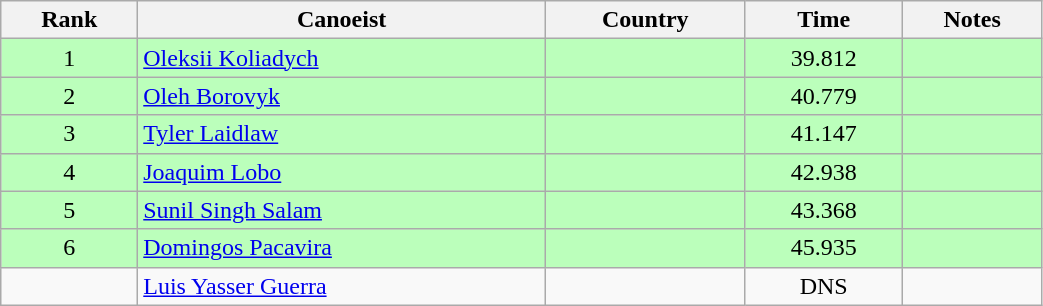<table class="wikitable" style="text-align:center;width: 55%">
<tr>
<th>Rank</th>
<th>Canoeist</th>
<th>Country</th>
<th>Time</th>
<th>Notes</th>
</tr>
<tr bgcolor=bbffbb>
<td>1</td>
<td align="left"><a href='#'>Oleksii Koliadych</a></td>
<td align="left"></td>
<td>39.812</td>
<td></td>
</tr>
<tr bgcolor=bbffbb>
<td>2</td>
<td align="left"><a href='#'>Oleh Borovyk</a></td>
<td align="left"></td>
<td>40.779</td>
<td></td>
</tr>
<tr bgcolor=bbffbb>
<td>3</td>
<td align="left"><a href='#'>Tyler Laidlaw</a></td>
<td align="left"></td>
<td>41.147</td>
<td></td>
</tr>
<tr bgcolor=bbffbb>
<td>4</td>
<td align="left"><a href='#'>Joaquim Lobo</a></td>
<td align="left"></td>
<td>42.938</td>
<td></td>
</tr>
<tr bgcolor=bbffbb>
<td>5</td>
<td align="left"><a href='#'>Sunil Singh Salam</a></td>
<td align="left"></td>
<td>43.368</td>
<td></td>
</tr>
<tr bgcolor=bbffbb>
<td>6</td>
<td align="left"><a href='#'>Domingos Pacavira</a></td>
<td align="left"></td>
<td>45.935</td>
<td></td>
</tr>
<tr>
<td></td>
<td align="left"><a href='#'>Luis Yasser Guerra</a></td>
<td align="left"></td>
<td>DNS</td>
<td></td>
</tr>
</table>
